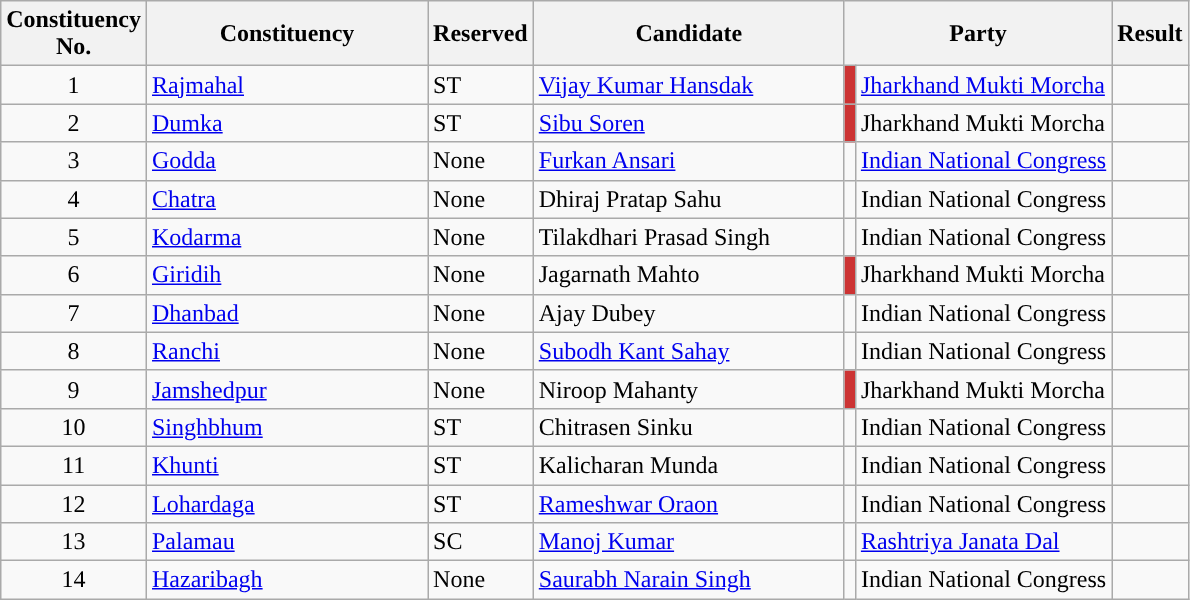<table class= "wikitable sortable">
<tr>
<th>Constituency <br> No.</th>
<th style="width:180px;">Constituency</th>
<th>Reserved</th>
<th style="width:200px;">Candidate</th>
<th colspan=2>Party</th>
<th>Result</th>
</tr>
<tr>
<td align="center">1</td>
<td><a href='#'>Rajmahal</a></td>
<td>ST</td>
<td><a href='#'>Vijay Kumar Hansdak</a></td>
<td bgcolor=#CC3333></td>
<td><a href='#'>Jharkhand Mukti Morcha</a></td>
<td></td>
</tr>
<tr>
<td align="center">2</td>
<td><a href='#'>Dumka</a></td>
<td>ST</td>
<td><a href='#'>Sibu Soren</a></td>
<td bgcolor=#CC3333></td>
<td>Jharkhand Mukti Morcha</td>
<td></td>
</tr>
<tr>
<td align="center">3</td>
<td><a href='#'>Godda</a></td>
<td>None</td>
<td><a href='#'>Furkan Ansari</a></td>
<td></td>
<td><a href='#'>Indian National Congress</a></td>
<td></td>
</tr>
<tr>
<td align="center">4</td>
<td><a href='#'>Chatra</a></td>
<td>None</td>
<td>Dhiraj Pratap Sahu</td>
<td></td>
<td>Indian National Congress</td>
<td></td>
</tr>
<tr>
<td align="center">5</td>
<td><a href='#'>Kodarma</a></td>
<td>None</td>
<td>Tilakdhari Prasad Singh</td>
<td></td>
<td>Indian National Congress</td>
<td></td>
</tr>
<tr>
<td align="center">6</td>
<td><a href='#'>Giridih</a></td>
<td>None</td>
<td>Jagarnath Mahto</td>
<td bgcolor=#CC3333></td>
<td>Jharkhand Mukti Morcha</td>
<td></td>
</tr>
<tr>
<td align="center">7</td>
<td><a href='#'>Dhanbad</a></td>
<td>None</td>
<td>Ajay Dubey</td>
<td></td>
<td>Indian National Congress</td>
<td></td>
</tr>
<tr>
<td align="center">8</td>
<td><a href='#'>Ranchi</a></td>
<td>None</td>
<td><a href='#'>Subodh Kant Sahay</a></td>
<td></td>
<td>Indian National Congress</td>
<td></td>
</tr>
<tr>
<td align="center">9</td>
<td><a href='#'>Jamshedpur</a></td>
<td>None</td>
<td>Niroop Mahanty</td>
<td bgcolor=#CC3333></td>
<td>Jharkhand Mukti Morcha</td>
<td></td>
</tr>
<tr>
<td align="center">10</td>
<td><a href='#'>Singhbhum</a></td>
<td>ST</td>
<td>Chitrasen Sinku</td>
<td></td>
<td>Indian National Congress</td>
<td></td>
</tr>
<tr>
<td align="center">11</td>
<td><a href='#'>Khunti</a></td>
<td>ST</td>
<td>Kalicharan Munda</td>
<td></td>
<td>Indian National Congress</td>
<td></td>
</tr>
<tr>
<td align="center">12</td>
<td><a href='#'>Lohardaga</a></td>
<td>ST</td>
<td><a href='#'>Rameshwar Oraon</a></td>
<td></td>
<td>Indian National Congress</td>
<td></td>
</tr>
<tr>
<td align="center">13</td>
<td><a href='#'>Palamau</a></td>
<td>SC</td>
<td><a href='#'>Manoj Kumar</a></td>
<td></td>
<td><a href='#'>Rashtriya Janata Dal</a></td>
<td></td>
</tr>
<tr>
<td align="center">14</td>
<td><a href='#'>Hazaribagh</a></td>
<td>None</td>
<td><a href='#'>Saurabh Narain Singh</a></td>
<td></td>
<td>Indian National Congress</td>
<td></td>
</tr>
</table>
